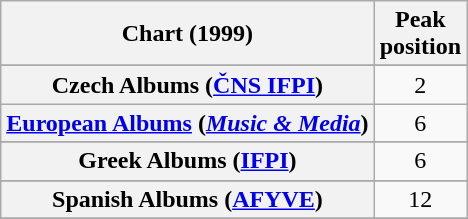<table class="wikitable sortable plainrowheaders" style="text-align:center">
<tr>
<th scope="col">Chart (1999)</th>
<th scope="col">Peak<br>position</th>
</tr>
<tr>
</tr>
<tr>
<th scope="row">Czech Albums (<a href='#'>ČNS IFPI</a>)</th>
<td>2</td>
</tr>
<tr>
<th scope="row"><a href='#'>European Albums</a> (<em><a href='#'>Music & Media</a></em>)</th>
<td>6</td>
</tr>
<tr>
</tr>
<tr>
</tr>
<tr>
</tr>
<tr>
<th scope="row">Greek Albums (<a href='#'>IFPI</a>)</th>
<td>6</td>
</tr>
<tr>
</tr>
<tr>
</tr>
<tr>
<th scope="row">Spanish Albums (<a href='#'>AFYVE</a>)</th>
<td>12</td>
</tr>
<tr>
</tr>
<tr>
</tr>
</table>
